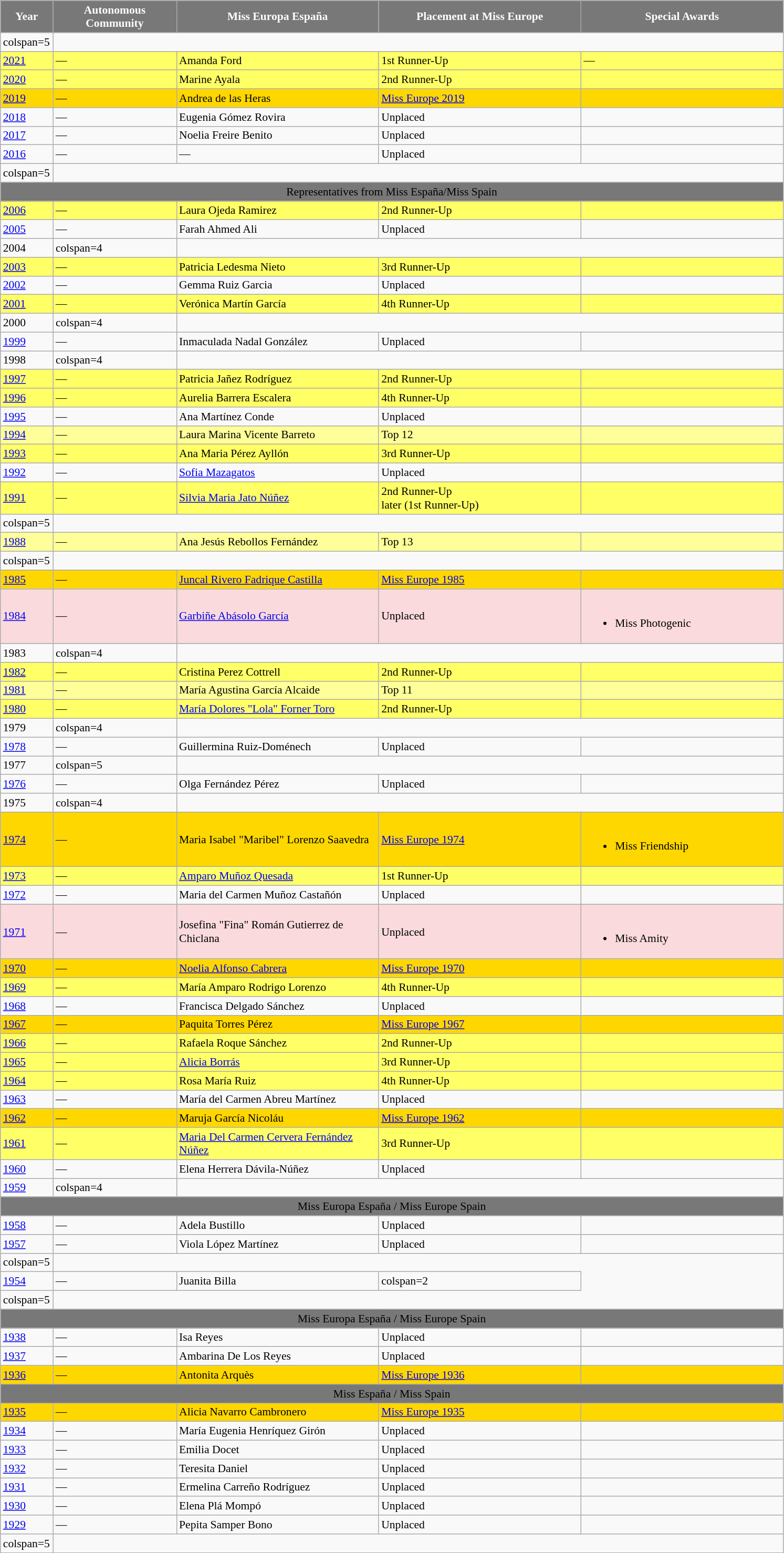<table class="wikitable " style="font-size: 90%;">
<tr>
<th width="60" style="background-color:#787878;color:#FFFFFF;">Year</th>
<th width="150" style="background-color:#787878;color:#FFFFFF;">Autonomous Community</th>
<th width="250" style="background-color:#787878;color:#FFFFFF;">Miss Europa España</th>
<th width="250" style="background-color:#787878;color:#FFFFFF;">Placement at Miss Europe</th>
<th width="250" style="background-color:#787878;color:#FFFFFF;">Special Awards</th>
</tr>
<tr>
<td>colspan=5 </td>
</tr>
<tr style="background-color:#FFFF66;">
<td><a href='#'>2021</a></td>
<td>—</td>
<td>Amanda Ford</td>
<td>1st Runner-Up</td>
<td>—</td>
</tr>
<tr style="background-color:#FFFF66;">
<td><a href='#'>2020</a></td>
<td>—</td>
<td>Marine Ayala</td>
<td>2nd Runner-Up</td>
<td></td>
</tr>
<tr style="background-color:GOLD">
<td><a href='#'>2019</a></td>
<td>—</td>
<td>Andrea de las Heras</td>
<td><a href='#'>Miss Europe 2019</a></td>
<td></td>
</tr>
<tr>
<td><a href='#'>2018</a></td>
<td>—</td>
<td>Eugenia Gómez Rovira</td>
<td>Unplaced</td>
<td></td>
</tr>
<tr>
<td><a href='#'>2017</a></td>
<td>—</td>
<td>Noelia Freire Benito</td>
<td>Unplaced</td>
<td></td>
</tr>
<tr>
<td><a href='#'>2016</a></td>
<td>—</td>
<td>—</td>
<td>Unplaced</td>
<td></td>
</tr>
<tr>
<td>colspan=5 </td>
</tr>
<tr bgcolor="#787878" align="center">
<td colspan="5"><span>Representatives from Miss España/Miss Spain</span></td>
</tr>
<tr style="background-color:#FFFF66;">
<td><a href='#'>2006</a></td>
<td>—</td>
<td>Laura Ojeda Ramirez</td>
<td>2nd Runner-Up</td>
<td></td>
</tr>
<tr>
<td><a href='#'>2005</a></td>
<td>—</td>
<td>Farah Ahmed Ali</td>
<td>Unplaced</td>
<td></td>
</tr>
<tr>
<td>2004</td>
<td>colspan=4 </td>
</tr>
<tr style="background-color:#FFFF66;">
<td><a href='#'>2003</a></td>
<td>—</td>
<td>Patricia Ledesma Nieto</td>
<td>3rd Runner-Up</td>
<td></td>
</tr>
<tr>
<td><a href='#'>2002</a></td>
<td>—</td>
<td>Gemma Ruiz Garcia</td>
<td>Unplaced</td>
<td></td>
</tr>
<tr style="background-color:#FFFF66;">
<td><a href='#'>2001</a></td>
<td>—</td>
<td>Verónica Martín García</td>
<td>4th Runner-Up</td>
<td></td>
</tr>
<tr>
<td>2000</td>
<td>colspan=4 </td>
</tr>
<tr>
<td><a href='#'>1999</a></td>
<td>—</td>
<td>Inmaculada Nadal González</td>
<td>Unplaced</td>
<td></td>
</tr>
<tr>
<td>1998</td>
<td>colspan=4 </td>
</tr>
<tr style="background-color:#FFFF66;">
<td><a href='#'>1997</a></td>
<td>—</td>
<td>Patricia Jañez Rodríguez</td>
<td>2nd Runner-Up</td>
<td></td>
</tr>
<tr style="background-color:#FFFF66;">
<td><a href='#'>1996</a></td>
<td>—</td>
<td>Aurelia Barrera Escalera</td>
<td>4th Runner-Up</td>
<td></td>
</tr>
<tr>
<td><a href='#'>1995</a></td>
<td>—</td>
<td>Ana Martínez Conde</td>
<td>Unplaced</td>
<td></td>
</tr>
<tr style="background-color:#FFFF99;">
<td><a href='#'>1994</a></td>
<td>—</td>
<td>Laura Marina Vicente Barreto</td>
<td>Top 12</td>
<td></td>
</tr>
<tr style="background-color:#FFFF66;">
<td><a href='#'>1993</a></td>
<td>—</td>
<td>Ana Maria Pérez Ayllón</td>
<td>3rd Runner-Up</td>
<td></td>
</tr>
<tr>
<td><a href='#'>1992</a></td>
<td>—</td>
<td><a href='#'>Sofia Mazagatos</a></td>
<td>Unplaced</td>
<td></td>
</tr>
<tr style="background-color:#FFFF66;">
<td><a href='#'>1991</a></td>
<td>—</td>
<td><a href='#'>Silvia Maria Jato Núñez</a></td>
<td>2nd Runner-Up<br>later (1st Runner-Up)</td>
<td></td>
</tr>
<tr>
<td>colspan=5 </td>
</tr>
<tr style="background-color:#FFFF99;">
<td><a href='#'>1988</a></td>
<td>—</td>
<td>Ana Jesús Rebollos Fernández</td>
<td>Top 13</td>
<td></td>
</tr>
<tr>
<td>colspan=5 </td>
</tr>
<tr style="background-color:GOLD">
<td><a href='#'>1985</a></td>
<td>—</td>
<td><a href='#'>Juncal Rivero Fadrique Castilla</a></td>
<td><a href='#'>Miss Europe 1985</a></td>
<td></td>
</tr>
<tr style="background-color:#FADADD;">
<td><a href='#'>1984</a></td>
<td>—</td>
<td><a href='#'>Garbiñe Abásolo García</a></td>
<td>Unplaced</td>
<td align=left><br><ul><li>Miss Photogenic</li></ul></td>
</tr>
<tr>
<td>1983</td>
<td>colspan=4 </td>
</tr>
<tr style="background-color:#FFFF66;">
<td><a href='#'>1982</a></td>
<td>—</td>
<td>Cristina Perez Cottrell</td>
<td>2nd Runner-Up</td>
<td></td>
</tr>
<tr style="background-color:#FFFF99;">
<td><a href='#'>1981</a></td>
<td>—</td>
<td>María Agustina García Alcaide</td>
<td>Top 11</td>
<td></td>
</tr>
<tr style="background-color:#FFFF66;">
<td><a href='#'>1980</a></td>
<td>—</td>
<td><a href='#'>María Dolores "Lola" Forner Toro</a></td>
<td>2nd Runner-Up</td>
<td></td>
</tr>
<tr>
<td>1979</td>
<td>colspan=4 </td>
</tr>
<tr>
<td><a href='#'>1978</a></td>
<td>—</td>
<td>Guillermina Ruiz-Doménech</td>
<td>Unplaced</td>
<td></td>
</tr>
<tr>
<td>1977</td>
<td>colspan=5 </td>
</tr>
<tr>
<td><a href='#'>1976</a></td>
<td>—</td>
<td>Olga Fernández Pérez</td>
<td>Unplaced</td>
<td></td>
</tr>
<tr>
<td>1975</td>
<td>colspan=4 </td>
</tr>
<tr style="background-color:GOLD">
<td><a href='#'>1974</a></td>
<td>—</td>
<td>Maria Isabel "Maribel" Lorenzo Saavedra</td>
<td><a href='#'>Miss Europe 1974</a></td>
<td align=left><br><ul><li>Miss Friendship</li></ul></td>
</tr>
<tr style="background-color:#FFFF66;">
<td><a href='#'>1973</a></td>
<td>—</td>
<td><a href='#'>Amparo Muñoz Quesada</a></td>
<td>1st Runner-Up</td>
<td></td>
</tr>
<tr>
<td><a href='#'>1972</a></td>
<td>—</td>
<td>Maria del Carmen Muñoz Castañón</td>
<td>Unplaced</td>
<td></td>
</tr>
<tr style="background-color:#FADADD;">
<td><a href='#'>1971</a></td>
<td>—</td>
<td>Josefina "Fina" Román Gutierrez de Chiclana</td>
<td>Unplaced</td>
<td align=left><br><ul><li>Miss Amity</li></ul></td>
</tr>
<tr style="background-color:GOLD">
<td><a href='#'>1970</a></td>
<td>—</td>
<td><a href='#'>Noelia Alfonso Cabrera</a></td>
<td><a href='#'>Miss Europe 1970</a></td>
<td></td>
</tr>
<tr style="background-color:#FFFF66;">
<td><a href='#'>1969</a></td>
<td>—</td>
<td>María Amparo Rodrigo Lorenzo</td>
<td>4th Runner-Up</td>
<td></td>
</tr>
<tr>
<td><a href='#'>1968</a></td>
<td>—</td>
<td>Francisca Delgado Sánchez</td>
<td>Unplaced</td>
<td></td>
</tr>
<tr style="background-color:GOLD">
<td><a href='#'>1967</a></td>
<td>—</td>
<td>Paquita Torres Pérez</td>
<td><a href='#'>Miss Europe 1967</a></td>
<td></td>
</tr>
<tr style="background-color:#FFFF66;">
<td><a href='#'>1966</a></td>
<td>—</td>
<td>Rafaela Roque Sánchez</td>
<td>2nd Runner-Up</td>
<td></td>
</tr>
<tr style="background-color:#FFFF66;">
<td><a href='#'>1965</a></td>
<td>—</td>
<td><a href='#'>Alicia Borrás</a></td>
<td>3rd Runner-Up</td>
<td></td>
</tr>
<tr style="background-color:#FFFF66;">
<td><a href='#'>1964</a></td>
<td>—</td>
<td>Rosa María Ruiz</td>
<td>4th Runner-Up</td>
<td></td>
</tr>
<tr>
<td><a href='#'>1963</a></td>
<td>—</td>
<td>María del Carmen Abreu Martínez</td>
<td>Unplaced</td>
<td></td>
</tr>
<tr style="background-color:GOLD">
<td><a href='#'>1962</a></td>
<td>—</td>
<td>Maruja García Nicoláu</td>
<td><a href='#'>Miss Europe 1962</a></td>
<td></td>
</tr>
<tr style="background-color:#FFFF66;">
<td><a href='#'>1961</a></td>
<td>—</td>
<td><a href='#'>Maria Del Carmen Cervera Fernández Núñez</a></td>
<td>3rd Runner-Up</td>
<td></td>
</tr>
<tr>
<td><a href='#'>1960</a></td>
<td>—</td>
<td>Elena Herrera Dávila-Núñez</td>
<td>Unplaced</td>
<td></td>
</tr>
<tr>
<td><a href='#'>1959</a></td>
<td>colspan=4 </td>
</tr>
<tr bgcolor="#787878" align="center">
<td colspan="5"><span>Miss Europa España / Miss Europe Spain</span></td>
</tr>
<tr>
<td><a href='#'>1958</a></td>
<td>—</td>
<td>Adela Bustillo</td>
<td>Unplaced</td>
<td></td>
</tr>
<tr>
<td><a href='#'>1957</a></td>
<td>—</td>
<td>Viola López Martínez</td>
<td>Unplaced</td>
<td></td>
</tr>
<tr>
<td>colspan=5 </td>
</tr>
<tr>
<td><a href='#'>1954</a></td>
<td>—</td>
<td>Juanita Billa</td>
<td>colspan=2 </td>
</tr>
<tr>
<td>colspan=5 </td>
</tr>
<tr bgcolor="#787878" align="center">
<td colspan="5"><span>Miss Europa España / Miss Europe Spain</span></td>
</tr>
<tr>
<td><a href='#'>1938</a></td>
<td>—</td>
<td>Isa Reyes</td>
<td>Unplaced</td>
<td></td>
</tr>
<tr>
<td><a href='#'>1937</a></td>
<td>—</td>
<td>Ambarina De Los Reyes</td>
<td>Unplaced</td>
<td></td>
</tr>
<tr style="background-color:GOLD">
<td><a href='#'>1936</a></td>
<td>—</td>
<td>Antonita Arquès</td>
<td><a href='#'>Miss Europe 1936</a></td>
<td></td>
</tr>
<tr bgcolor="#787878" align="center">
<td colspan="5"><span>Miss España / Miss Spain</span></td>
</tr>
<tr style="background-color:GOLD">
<td><a href='#'>1935</a></td>
<td>—</td>
<td>Alicia Navarro Cambronero</td>
<td><a href='#'>Miss Europe 1935</a></td>
<td></td>
</tr>
<tr>
<td><a href='#'>1934</a></td>
<td>—</td>
<td>María Eugenia Henríquez Girón</td>
<td>Unplaced</td>
<td></td>
</tr>
<tr>
<td><a href='#'>1933</a></td>
<td>—</td>
<td>Emilia Docet</td>
<td>Unplaced</td>
<td></td>
</tr>
<tr>
<td><a href='#'>1932</a></td>
<td>—</td>
<td>Teresita Daniel</td>
<td>Unplaced</td>
<td></td>
</tr>
<tr>
<td><a href='#'>1931</a></td>
<td>—</td>
<td>Ermelina Carreño Rodríguez</td>
<td>Unplaced</td>
<td></td>
</tr>
<tr>
<td><a href='#'>1930</a></td>
<td>—</td>
<td>Elena Plá Mompó</td>
<td>Unplaced</td>
<td></td>
</tr>
<tr>
<td><a href='#'>1929</a></td>
<td>—</td>
<td>Pepita Samper Bono</td>
<td>Unplaced</td>
<td></td>
</tr>
<tr>
<td>colspan=5 </td>
</tr>
</table>
